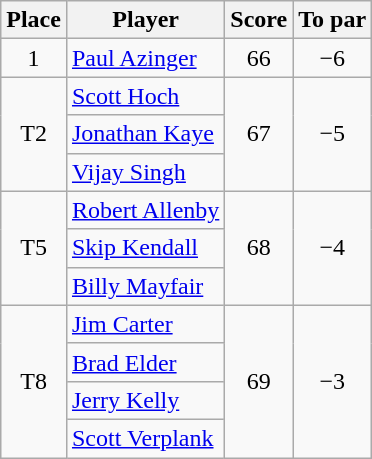<table class="wikitable">
<tr>
<th>Place</th>
<th>Player</th>
<th>Score</th>
<th>To par</th>
</tr>
<tr>
<td align=center>1</td>
<td> <a href='#'>Paul Azinger</a></td>
<td align=center>66</td>
<td align=center>−6</td>
</tr>
<tr>
<td rowspan=3 align=center>T2</td>
<td> <a href='#'>Scott Hoch</a></td>
<td rowspan=3 align=center>67</td>
<td rowspan=3 align=center>−5</td>
</tr>
<tr>
<td> <a href='#'>Jonathan Kaye</a></td>
</tr>
<tr>
<td> <a href='#'>Vijay Singh</a></td>
</tr>
<tr>
<td rowspan=3 align=center>T5</td>
<td> <a href='#'>Robert Allenby</a></td>
<td rowspan=3 align=center>68</td>
<td rowspan=3 align=center>−4</td>
</tr>
<tr>
<td> <a href='#'>Skip Kendall</a></td>
</tr>
<tr>
<td> <a href='#'>Billy Mayfair</a></td>
</tr>
<tr>
<td rowspan=4 align=center>T8</td>
<td> <a href='#'>Jim Carter</a></td>
<td rowspan=4 align=center>69</td>
<td rowspan=4 align=center>−3</td>
</tr>
<tr>
<td> <a href='#'>Brad Elder</a></td>
</tr>
<tr>
<td> <a href='#'>Jerry Kelly</a></td>
</tr>
<tr>
<td> <a href='#'>Scott Verplank</a></td>
</tr>
</table>
